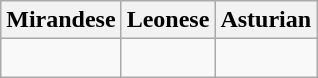<table class="wikitable">
<tr>
<th>Mirandese</th>
<th>Leonese</th>
<th>Asturian</th>
</tr>
<tr>
<td><br></td>
<td><br></td>
<td><br></td>
</tr>
</table>
